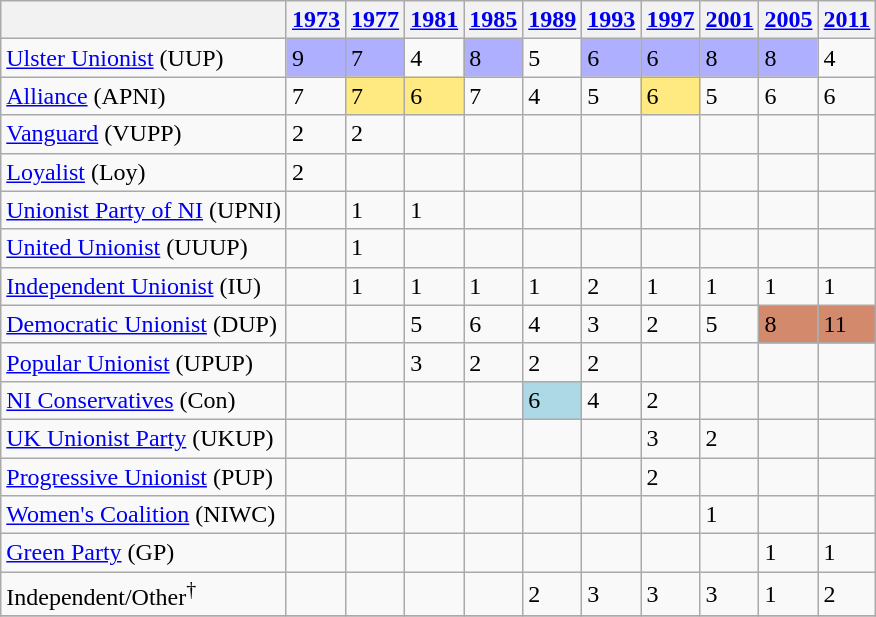<table class="wikitable">
<tr>
<th></th>
<th><a href='#'>1973</a></th>
<th><a href='#'>1977</a></th>
<th><a href='#'>1981</a></th>
<th><a href='#'>1985</a></th>
<th><a href='#'>1989</a></th>
<th><a href='#'>1993</a></th>
<th><a href='#'>1997</a></th>
<th><a href='#'>2001</a></th>
<th><a href='#'>2005</a></th>
<th><a href='#'>2011</a></th>
</tr>
<tr>
<td><a href='#'>Ulster Unionist</a> (UUP)</td>
<td bgcolor=#AFAFFF>9</td>
<td bgcolor=#AFAFFF>7</td>
<td>4</td>
<td bgcolor=#AFAFFF>8</td>
<td>5</td>
<td bgcolor=#AFAFFF>6</td>
<td bgcolor=#AFAFFF>6</td>
<td bgcolor=#AFAFFF>8</td>
<td bgcolor=#AFAFFF>8</td>
<td>4</td>
</tr>
<tr>
<td><a href='#'>Alliance</a> (APNI)</td>
<td>7</td>
<td bgcolor=#FFEA82>7</td>
<td bgcolor=#FFEA82>6</td>
<td>7</td>
<td>4</td>
<td>5</td>
<td bgcolor=#FFEA82>6</td>
<td>5</td>
<td>6</td>
<td>6</td>
</tr>
<tr>
<td><a href='#'>Vanguard</a> (VUPP)</td>
<td>2</td>
<td>2</td>
<td></td>
<td></td>
<td></td>
<td></td>
<td></td>
<td></td>
<td></td>
<td></td>
</tr>
<tr>
<td><a href='#'>Loyalist</a> (Loy)</td>
<td>2</td>
<td></td>
<td></td>
<td></td>
<td></td>
<td></td>
<td></td>
<td></td>
<td></td>
<td></td>
</tr>
<tr>
<td><a href='#'>Unionist Party of NI</a> (UPNI)</td>
<td></td>
<td>1</td>
<td>1</td>
<td></td>
<td></td>
<td></td>
<td></td>
<td></td>
<td></td>
<td></td>
</tr>
<tr>
<td><a href='#'>United Unionist</a> (UUUP)</td>
<td></td>
<td>1</td>
<td></td>
<td></td>
<td></td>
<td></td>
<td></td>
<td></td>
<td></td>
<td></td>
</tr>
<tr>
<td><a href='#'>Independent Unionist</a> (IU)</td>
<td></td>
<td>1</td>
<td>1</td>
<td>1</td>
<td>1</td>
<td>2</td>
<td>1</td>
<td>1</td>
<td>1</td>
<td>1</td>
</tr>
<tr>
<td><a href='#'>Democratic Unionist</a> (DUP)</td>
<td></td>
<td></td>
<td>5</td>
<td>6</td>
<td>4</td>
<td>3</td>
<td>2</td>
<td>5</td>
<td bgcolor=#D3896B>8</td>
<td bgcolor=#D3896B>11</td>
</tr>
<tr>
<td><a href='#'>Popular Unionist</a> (UPUP)</td>
<td></td>
<td></td>
<td>3</td>
<td>2</td>
<td>2</td>
<td>2</td>
<td></td>
<td></td>
<td></td>
<td></td>
</tr>
<tr>
<td><a href='#'>NI Conservatives</a> (Con)</td>
<td></td>
<td></td>
<td></td>
<td></td>
<td bgcolor="lightblue">6</td>
<td>4</td>
<td>2</td>
<td></td>
<td></td>
<td></td>
</tr>
<tr>
<td><a href='#'>UK Unionist Party</a> (UKUP)</td>
<td></td>
<td></td>
<td></td>
<td></td>
<td></td>
<td></td>
<td>3</td>
<td>2</td>
<td></td>
<td></td>
</tr>
<tr>
<td><a href='#'>Progressive Unionist</a> (PUP)</td>
<td></td>
<td></td>
<td></td>
<td></td>
<td></td>
<td></td>
<td>2</td>
<td></td>
<td></td>
<td></td>
</tr>
<tr>
<td><a href='#'>Women's Coalition</a> (NIWC)</td>
<td></td>
<td></td>
<td></td>
<td></td>
<td></td>
<td></td>
<td></td>
<td>1</td>
<td></td>
<td></td>
</tr>
<tr>
<td><a href='#'>Green Party</a> (GP)</td>
<td></td>
<td></td>
<td></td>
<td></td>
<td></td>
<td></td>
<td></td>
<td></td>
<td>1</td>
<td>1</td>
</tr>
<tr>
<td>Independent/Other<sup>†</sup></td>
<td></td>
<td></td>
<td></td>
<td></td>
<td>2</td>
<td>3</td>
<td>3</td>
<td>3</td>
<td>1</td>
<td>2</td>
</tr>
<tr>
</tr>
</table>
